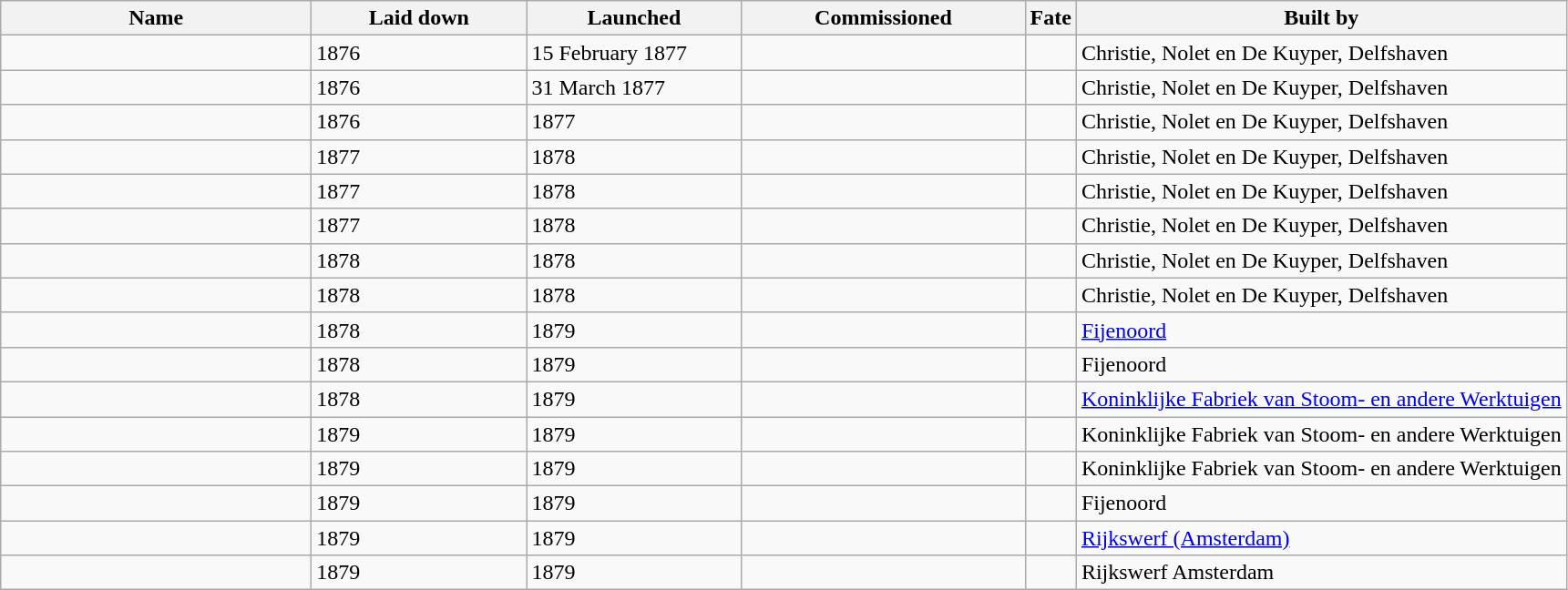<table class="wikitable">
<tr>
<th width="220">Name</th>
<th width="150">Laid down</th>
<th width="150">Launched</th>
<th width="200">Commissioned</th>
<th>Fate</th>
<th>Built by</th>
</tr>
<tr>
<td></td>
<td>1876</td>
<td>15 February 1877</td>
<td></td>
<td></td>
<td>Christie, Nolet en De Kuyper, Delfshaven</td>
</tr>
<tr>
<td></td>
<td>1876</td>
<td>31 March 1877</td>
<td></td>
<td></td>
<td>Christie, Nolet en De Kuyper, Delfshaven</td>
</tr>
<tr>
<td></td>
<td>1876</td>
<td>1877</td>
<td></td>
<td></td>
<td>Christie, Nolet en De Kuyper, Delfshaven</td>
</tr>
<tr>
<td></td>
<td>1877</td>
<td>1878</td>
<td></td>
<td></td>
<td>Christie, Nolet en De Kuyper, Delfshaven</td>
</tr>
<tr>
<td></td>
<td>1877</td>
<td>1878</td>
<td></td>
<td></td>
<td>Christie, Nolet en De Kuyper, Delfshaven</td>
</tr>
<tr>
<td></td>
<td>1877</td>
<td>1878</td>
<td></td>
<td></td>
<td>Christie, Nolet en De Kuyper, Delfshaven</td>
</tr>
<tr>
<td></td>
<td>1878</td>
<td>1878</td>
<td></td>
<td></td>
<td>Christie, Nolet en De Kuyper, Delfshaven</td>
</tr>
<tr>
<td></td>
<td>1878</td>
<td>1878</td>
<td></td>
<td></td>
<td>Christie, Nolet en De Kuyper, Delfshaven</td>
</tr>
<tr>
<td></td>
<td>1878</td>
<td>1879</td>
<td></td>
<td></td>
<td><a href='#'>Fijenoord</a></td>
</tr>
<tr>
<td></td>
<td>1878</td>
<td>1879</td>
<td></td>
<td></td>
<td>Fijenoord</td>
</tr>
<tr>
<td></td>
<td>1878</td>
<td>1879</td>
<td></td>
<td></td>
<td><a href='#'>Koninklijke Fabriek van Stoom- en andere Werktuigen</a></td>
</tr>
<tr>
<td></td>
<td>1879</td>
<td>1879</td>
<td></td>
<td></td>
<td>Koninklijke Fabriek van Stoom- en andere Werktuigen</td>
</tr>
<tr>
<td></td>
<td>1879</td>
<td>1879</td>
<td></td>
<td></td>
<td>Koninklijke Fabriek van Stoom- en andere Werktuigen</td>
</tr>
<tr>
<td></td>
<td>1879</td>
<td>1879</td>
<td></td>
<td></td>
<td>Fijenoord</td>
</tr>
<tr>
<td></td>
<td>1879</td>
<td>1879</td>
<td></td>
<td></td>
<td><a href='#'>Rijkswerf (Amsterdam)</a></td>
</tr>
<tr>
<td></td>
<td>1879</td>
<td>1879</td>
<td></td>
<td></td>
<td>Rijkswerf Amsterdam</td>
</tr>
</table>
